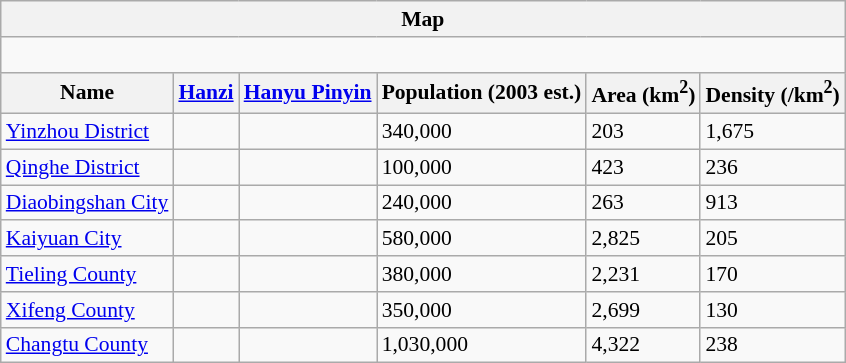<table class="wikitable"  style="font-size:90%;" align=center>
<tr>
<th colspan="6" align="center">Map</th>
</tr>
<tr>
<td colspan="6" align="center"><div><br> 








</div></td>
</tr>
<tr>
<th>Name</th>
<th><a href='#'>Hanzi</a></th>
<th><a href='#'>Hanyu Pinyin</a></th>
<th>Population (2003 est.)</th>
<th>Area (km<sup>2</sup>)</th>
<th>Density (/km<sup>2</sup>)</th>
</tr>
<tr --------->
<td><a href='#'>Yinzhou District</a></td>
<td></td>
<td></td>
<td>340,000</td>
<td>203</td>
<td>1,675</td>
</tr>
<tr --------->
<td><a href='#'>Qinghe District</a></td>
<td></td>
<td></td>
<td>100,000</td>
<td>423</td>
<td>236</td>
</tr>
<tr --------->
<td><a href='#'>Diaobingshan City</a></td>
<td></td>
<td></td>
<td>240,000</td>
<td>263</td>
<td>913</td>
</tr>
<tr --------->
<td><a href='#'>Kaiyuan City</a></td>
<td></td>
<td></td>
<td>580,000</td>
<td>2,825</td>
<td>205</td>
</tr>
<tr --------->
<td><a href='#'>Tieling County</a></td>
<td></td>
<td></td>
<td>380,000</td>
<td>2,231</td>
<td>170</td>
</tr>
<tr --------->
<td><a href='#'>Xifeng County</a></td>
<td></td>
<td></td>
<td>350,000</td>
<td>2,699</td>
<td>130</td>
</tr>
<tr --------->
<td><a href='#'>Changtu County</a></td>
<td></td>
<td></td>
<td>1,030,000</td>
<td>4,322</td>
<td>238</td>
</tr>
</table>
